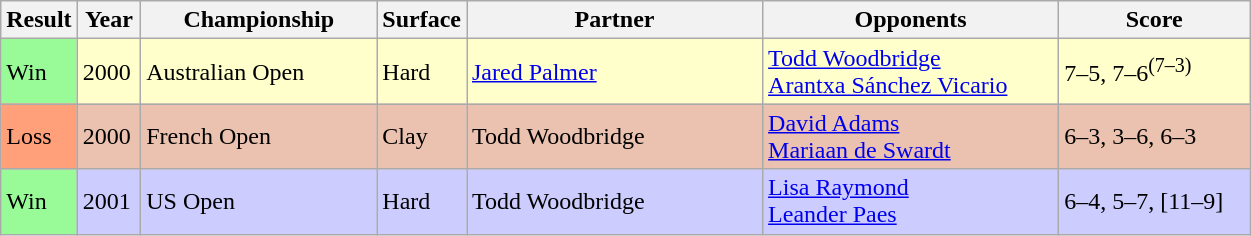<table class="sortable wikitable">
<tr>
<th style="width:40px">Result</th>
<th style="width:35px">Year</th>
<th style="width:150px">Championship</th>
<th style="width:50px">Surface</th>
<th style="width:190px">Partner</th>
<th style="width:190px">Opponents</th>
<th style="width:120px" class="unsortable">Score</th>
</tr>
<tr style="background:#ffc;">
<td style="background:#98fb98;">Win</td>
<td>2000</td>
<td>Australian Open</td>
<td>Hard</td>
<td> <a href='#'>Jared Palmer</a></td>
<td> <a href='#'>Todd Woodbridge</a> <br>  <a href='#'>Arantxa Sánchez Vicario</a></td>
<td>7–5, 7–6<sup>(7–3)</sup></td>
</tr>
<tr style="background:#ebc2af;">
<td style="background:#ffa07a;">Loss</td>
<td>2000</td>
<td>French Open</td>
<td>Clay</td>
<td> Todd Woodbridge</td>
<td> <a href='#'>David Adams</a> <br>  <a href='#'>Mariaan de Swardt</a></td>
<td>6–3, 3–6, 6–3</td>
</tr>
<tr style="background:#ccf;">
<td style="background:#98fb98;">Win</td>
<td>2001</td>
<td>US Open</td>
<td>Hard</td>
<td> Todd Woodbridge</td>
<td> <a href='#'>Lisa Raymond</a> <br>  <a href='#'>Leander Paes</a></td>
<td>6–4, 5–7, [11–9]</td>
</tr>
</table>
